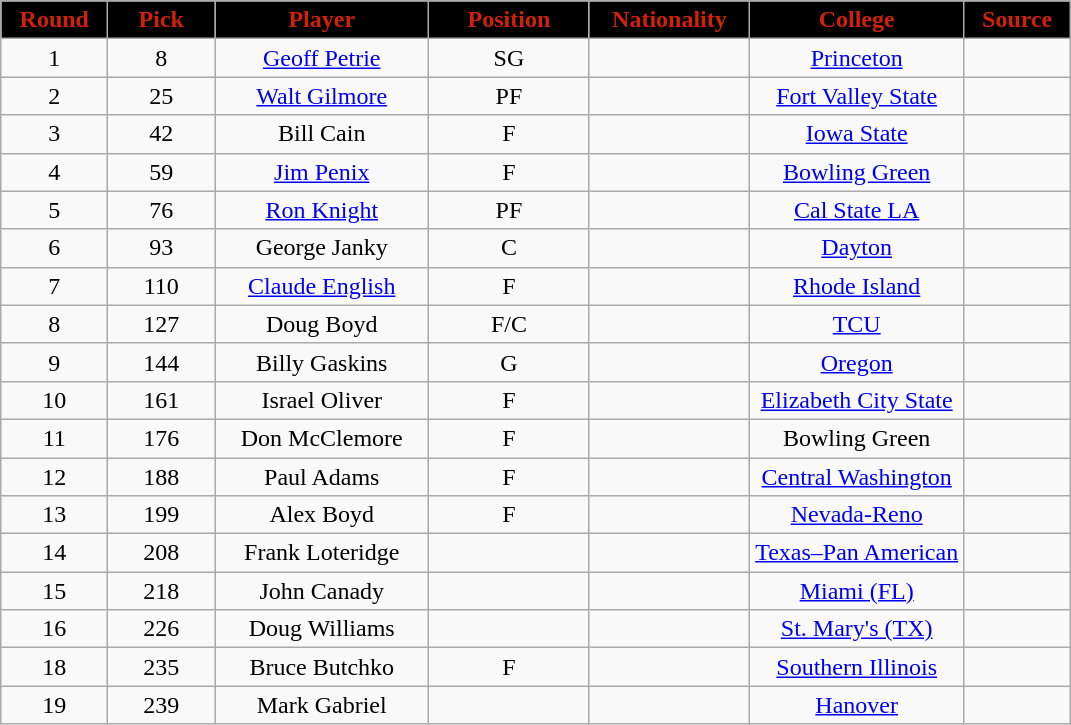<table class="wikitable sortable sortable">
<tr>
<th style="background:#000000; color:#D1210A" width="10%">Round</th>
<th style="background:#000000; color:#D1210A" width="10%">Pick</th>
<th style="background:#000000; color:#D1210A" width="20%">Player</th>
<th style="background:#000000; color:#D1210A" width="15%">Position</th>
<th style="background:#000000; color:#D1210A" width="15%">Nationality</th>
<th style="background:#000000; color:#D1210A" width="20%">College</th>
<th style="background:#000000; color:#D1210A" width="10%">Source</th>
</tr>
<tr style="text-align: center">
<td>1</td>
<td>8</td>
<td><a href='#'>Geoff Petrie</a></td>
<td>SG</td>
<td></td>
<td><a href='#'>Princeton</a></td>
<td></td>
</tr>
<tr style="text-align: center">
<td>2</td>
<td>25</td>
<td><a href='#'>Walt Gilmore</a></td>
<td>PF</td>
<td></td>
<td><a href='#'>Fort Valley State</a></td>
<td></td>
</tr>
<tr style="text-align: center">
<td>3</td>
<td>42</td>
<td>Bill Cain</td>
<td>F</td>
<td></td>
<td><a href='#'>Iowa State</a></td>
<td></td>
</tr>
<tr style="text-align: center">
<td>4</td>
<td>59</td>
<td><a href='#'>Jim Penix</a></td>
<td>F</td>
<td></td>
<td><a href='#'>Bowling Green</a></td>
<td></td>
</tr>
<tr style="text-align: center">
<td>5</td>
<td>76</td>
<td><a href='#'>Ron Knight</a></td>
<td>PF</td>
<td></td>
<td><a href='#'>Cal State LA</a></td>
<td></td>
</tr>
<tr style="text-align: center">
<td>6</td>
<td>93</td>
<td>George Janky</td>
<td>C</td>
<td></td>
<td><a href='#'>Dayton</a></td>
<td></td>
</tr>
<tr style="text-align: center">
<td>7</td>
<td>110</td>
<td><a href='#'>Claude English</a></td>
<td>F</td>
<td></td>
<td><a href='#'>Rhode Island</a></td>
</tr>
<tr style="text-align: center">
<td>8</td>
<td>127</td>
<td>Doug Boyd</td>
<td>F/C</td>
<td></td>
<td><a href='#'>TCU</a></td>
<td></td>
</tr>
<tr style="text-align: center">
<td>9</td>
<td>144</td>
<td>Billy Gaskins</td>
<td>G</td>
<td></td>
<td><a href='#'>Oregon</a></td>
<td></td>
</tr>
<tr style="text-align: center">
<td>10</td>
<td>161</td>
<td>Israel Oliver</td>
<td>F</td>
<td></td>
<td><a href='#'>Elizabeth City State</a></td>
<td></td>
</tr>
<tr style="text-align: center">
<td>11</td>
<td>176</td>
<td>Don McClemore</td>
<td>F</td>
<td></td>
<td>Bowling Green</td>
<td></td>
</tr>
<tr style="text-align: center">
<td>12</td>
<td>188</td>
<td>Paul Adams</td>
<td>F</td>
<td></td>
<td><a href='#'>Central Washington</a></td>
<td></td>
</tr>
<tr style="text-align: center">
<td>13</td>
<td>199</td>
<td>Alex Boyd</td>
<td>F</td>
<td></td>
<td><a href='#'>Nevada-Reno</a></td>
<td></td>
</tr>
<tr style="text-align: center">
<td>14</td>
<td>208</td>
<td>Frank Loteridge</td>
<td></td>
<td></td>
<td><a href='#'>Texas–Pan American</a></td>
<td></td>
</tr>
<tr style="text-align: center">
<td>15</td>
<td>218</td>
<td>John Canady</td>
<td></td>
<td></td>
<td><a href='#'>Miami (FL)</a></td>
<td></td>
</tr>
<tr style="text-align: center">
<td>16</td>
<td>226</td>
<td>Doug Williams</td>
<td></td>
<td></td>
<td><a href='#'>St. Mary's (TX)</a></td>
<td></td>
</tr>
<tr style="text-align: center">
<td>18</td>
<td>235</td>
<td>Bruce Butchko</td>
<td>F</td>
<td></td>
<td><a href='#'>Southern Illinois</a></td>
<td></td>
</tr>
<tr style="text-align: center">
<td>19</td>
<td>239</td>
<td>Mark Gabriel</td>
<td></td>
<td></td>
<td><a href='#'>Hanover</a></td>
</tr>
</table>
